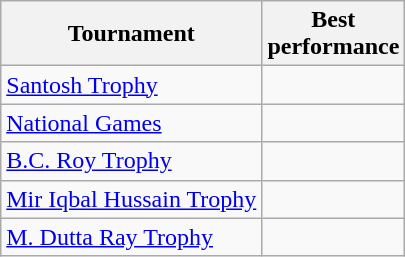<table class="wikitable sortable" style="text-align:left;">
<tr>
<th>Tournament</th>
<th>Best<br>performance</th>
</tr>
<tr>
<td><a href='#'>Santosh Trophy</a></td>
<td></td>
</tr>
<tr>
<td><a href='#'>National Games</a></td>
<td></td>
</tr>
<tr>
<td><a href='#'>B.C. Roy Trophy</a></td>
<td></td>
</tr>
<tr>
<td><a href='#'>Mir Iqbal Hussain Trophy</a></td>
<td></td>
</tr>
<tr>
<td><a href='#'>M. Dutta Ray Trophy</a></td>
<td></td>
</tr>
</table>
